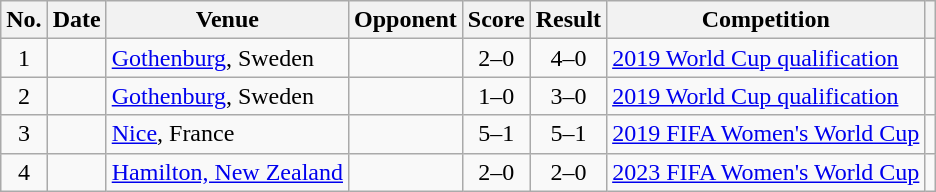<table class="wikitable sortable">
<tr>
<th scope="col">No.</th>
<th scope="col">Date</th>
<th scope="col">Venue</th>
<th scope="col">Opponent</th>
<th scope="col">Score</th>
<th scope="col">Result</th>
<th scope="col">Competition</th>
<th scope="col" class="unsortable"></th>
</tr>
<tr>
<td style="text-align:center">1</td>
<td></td>
<td><a href='#'>Gothenburg</a>, Sweden</td>
<td></td>
<td style="text-align:center">2–0</td>
<td style="text-align:center">4–0</td>
<td><a href='#'>2019 World Cup qualification</a></td>
<td></td>
</tr>
<tr>
<td style="text-align:center">2</td>
<td></td>
<td><a href='#'>Gothenburg</a>, Sweden</td>
<td></td>
<td style="text-align:center">1–0</td>
<td style="text-align:center">3–0</td>
<td><a href='#'>2019 World Cup qualification</a></td>
<td></td>
</tr>
<tr>
<td style="text-align:center">3</td>
<td></td>
<td><a href='#'>Nice</a>, France</td>
<td></td>
<td style="text-align:center">5–1</td>
<td style="text-align:center">5–1</td>
<td><a href='#'>2019 FIFA Women's World Cup</a></td>
<td></td>
</tr>
<tr>
<td style="text-align:center">4</td>
<td></td>
<td><a href='#'>Hamilton, New Zealand</a></td>
<td></td>
<td style="text-align:center">2–0</td>
<td style="text-align:center">2–0</td>
<td><a href='#'>2023 FIFA Women's World Cup</a></td>
<td></td>
</tr>
</table>
